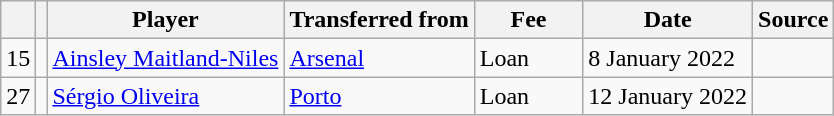<table class="wikitable sortable">
<tr>
<th></th>
<th></th>
<th scope=col>Player</th>
<th>Transferred from</th>
<th !scope=col; style="width: 65px;">Fee</th>
<th scope=col>Date</th>
<th scope=col>Source</th>
</tr>
<tr>
<td align=center>15</td>
<td align=center></td>
<td> <a href='#'>Ainsley Maitland-Niles</a></td>
<td> <a href='#'>Arsenal</a></td>
<td>Loan</td>
<td>8 January 2022</td>
<td></td>
</tr>
<tr>
<td align=center>27</td>
<td align=center></td>
<td> <a href='#'>Sérgio Oliveira</a></td>
<td> <a href='#'>Porto</a></td>
<td>Loan</td>
<td>12 January 2022</td>
<td></td>
</tr>
</table>
